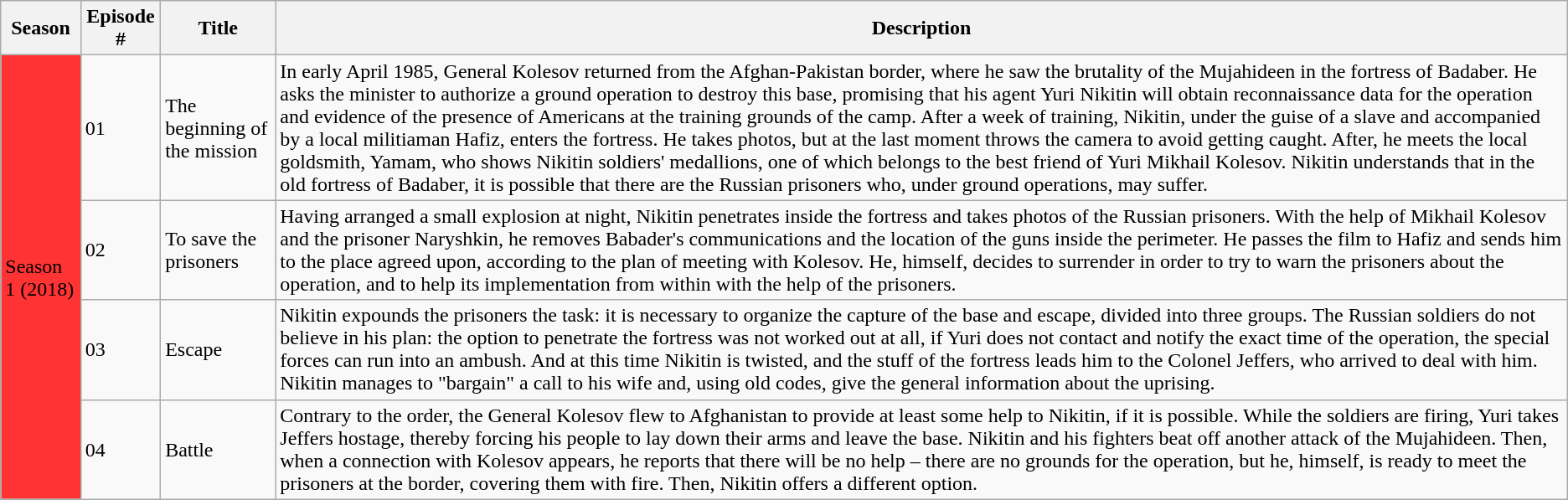<table class="wikitable">
<tr>
<th>Season</th>
<th>Episode #</th>
<th>Title</th>
<th>Description</th>
</tr>
<tr>
<td rowspan="4" style="background-color: #FF3333">Season 1 (2018)</td>
<td>01</td>
<td>The beginning of the mission</td>
<td>In early April 1985, General Kolesov returned from the Afghan-Pakistan border, where he saw the brutality of the Mujahideen in the fortress of Badaber. He asks the minister to authorize a ground operation to destroy this base, promising that his agent Yuri Nikitin will obtain reconnaissance data for the operation and evidence of the presence of Americans at the training grounds of the camp. After a week of training, Nikitin, under the guise of a slave and accompanied by a local militiaman Hafiz, enters the fortress. He takes photos, but at the last moment throws the camera to avoid getting caught. After, he meets the local goldsmith, Yamam, who shows Nikitin soldiers' medallions, one of which belongs to the best friend of Yuri Mikhail Kolesov. Nikitin understands that in the old fortress of Badaber, it is possible that there are the Russian prisoners who, under ground operations, may suffer.</td>
</tr>
<tr>
<td>02</td>
<td>To save the prisoners</td>
<td>Having arranged a small explosion at night, Nikitin penetrates inside the fortress and takes photos of the Russian prisoners. With the help of Mikhail Kolesov and the prisoner Naryshkin, he removes Babader's communications and the location of the guns inside the perimeter. He passes the film to Hafiz and sends him to the place agreed upon, according to the plan of meeting with Kolesov. He, himself, decides to surrender in order to try to warn the prisoners about the operation, and to help its implementation from within with the help of the prisoners.</td>
</tr>
<tr>
<td>03</td>
<td>Escape</td>
<td>Nikitin expounds the prisoners the task: it is necessary to organize the capture of the base and escape, divided into three groups. The Russian soldiers do not believe in his plan: the option to penetrate the fortress was not worked out at all, if Yuri does not contact and notify the exact time of the operation, the special forces can run into an ambush. And at this time Nikitin is twisted, and the stuff of the fortress leads him to the Colonel Jeffers, who arrived to deal with him. Nikitin manages to "bargain" a call to his wife and, using old codes, give the general information about the uprising.</td>
</tr>
<tr>
<td>04</td>
<td>Battle</td>
<td>Contrary to the order, the General Kolesov flew to Afghanistan to provide at least some help to Nikitin, if it is possible. While the soldiers are firing, Yuri takes Jeffers hostage, thereby forcing his people to lay down their arms and leave the base. Nikitin and his fighters beat off another attack of the Mujahideen. Then, when a connection with Kolesov appears, he reports that there will be no help – there are no grounds for the operation, but he, himself, is ready to meet the prisoners at the border, covering them with fire. Then, Nikitin offers a different option.</td>
</tr>
</table>
